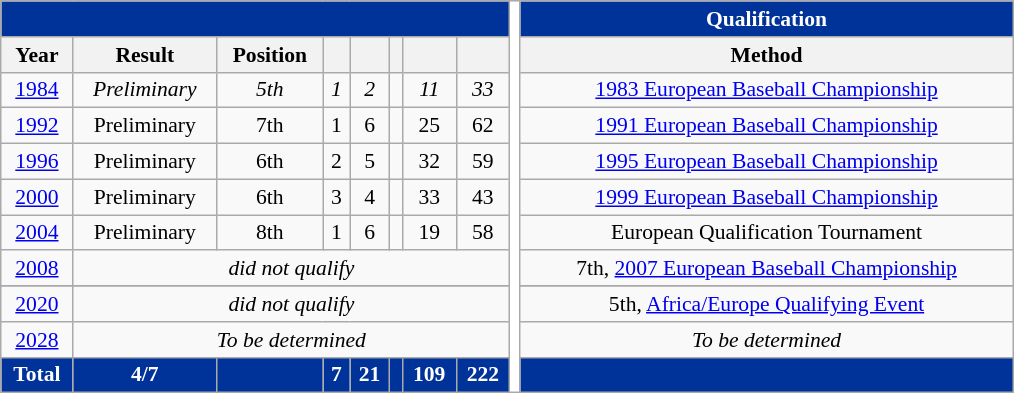<table class="wikitable" style="font-size:90%; text-align:center;">
<tr>
<th style="background:#003399;" colspan="8"><a href='#'></a></th>
<th style="background:white; width:1%;" rowspan="16"></th>
<th style="background:#003399; color:#FFFFFF;">Qualification</th>
</tr>
<tr>
<th>Year</th>
<th>Result</th>
<th>Position</th>
<th></th>
<th></th>
<th></th>
<th></th>
<th></th>
<th>Method</th>
</tr>
<tr>
<td> <a href='#'>1984</a></td>
<td><em>Preliminary</em></td>
<td><em>5th</em></td>
<td><em>1</em></td>
<td><em>2</em></td>
<td></td>
<td><em>11</em></td>
<td><em>33</em></td>
<td> <a href='#'>1983 European Baseball Championship</a></td>
</tr>
<tr>
<td> <a href='#'>1992</a></td>
<td>Preliminary</td>
<td>7th</td>
<td>1</td>
<td>6</td>
<td></td>
<td>25</td>
<td>62</td>
<td> <a href='#'>1991 European Baseball Championship</a></td>
</tr>
<tr>
<td> <a href='#'>1996</a></td>
<td>Preliminary</td>
<td>6th</td>
<td>2</td>
<td>5</td>
<td></td>
<td>32</td>
<td>59</td>
<td> <a href='#'>1995 European Baseball Championship</a></td>
</tr>
<tr>
<td> <a href='#'>2000</a></td>
<td>Preliminary</td>
<td>6th</td>
<td>3</td>
<td>4</td>
<td></td>
<td>33</td>
<td>43</td>
<td> <a href='#'>1999 European Baseball Championship</a></td>
</tr>
<tr>
<td> <a href='#'>2004</a></td>
<td>Preliminary</td>
<td>8th</td>
<td>1</td>
<td>6</td>
<td></td>
<td>19</td>
<td>58</td>
<td> European Qualification Tournament</td>
</tr>
<tr>
<td> <a href='#'>2008</a></td>
<td colspan=7 align=center><em>did not qualify</em></td>
<td>7th, <a href='#'>2007 European Baseball Championship</a></td>
</tr>
<tr>
</tr>
<tr>
<td> <a href='#'>2020</a></td>
<td colspan=7 align=center><em>did not qualify</em></td>
<td>5th, <a href='#'>Africa/Europe Qualifying Event</a></td>
</tr>
<tr>
<td> <a href='#'>2028</a></td>
<td colspan="7"><em>To be determined</em></td>
<td><em>To be determined</em></td>
</tr>
<tr>
<td style="color:white; background:#003399;"><strong>Total</strong></td>
<td style="color:white; background:#003399;"><strong>4/7</strong></td>
<td style="color:white; background:#003399;"></td>
<td style="color:white; background:#003399;"><strong>7</strong></td>
<td style="color:white; background:#003399;"><strong>21</strong></td>
<td style="color:white; background:#003399;"><strong></strong></td>
<td style="color:white; background:#003399;"><strong>109</strong></td>
<td style="color:white; background:#003399;"><strong>222</strong></td>
<td style="color:white; background:#003399;"></td>
</tr>
</table>
